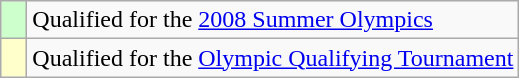<table class="wikitable">
<tr>
<td width=10px bgcolor="#ccffcc"></td>
<td>Qualified for the <a href='#'>2008 Summer Olympics</a></td>
</tr>
<tr>
<td width=10px bgcolor="#ffffcc"></td>
<td>Qualified for the <a href='#'>Olympic Qualifying Tournament</a></td>
</tr>
</table>
